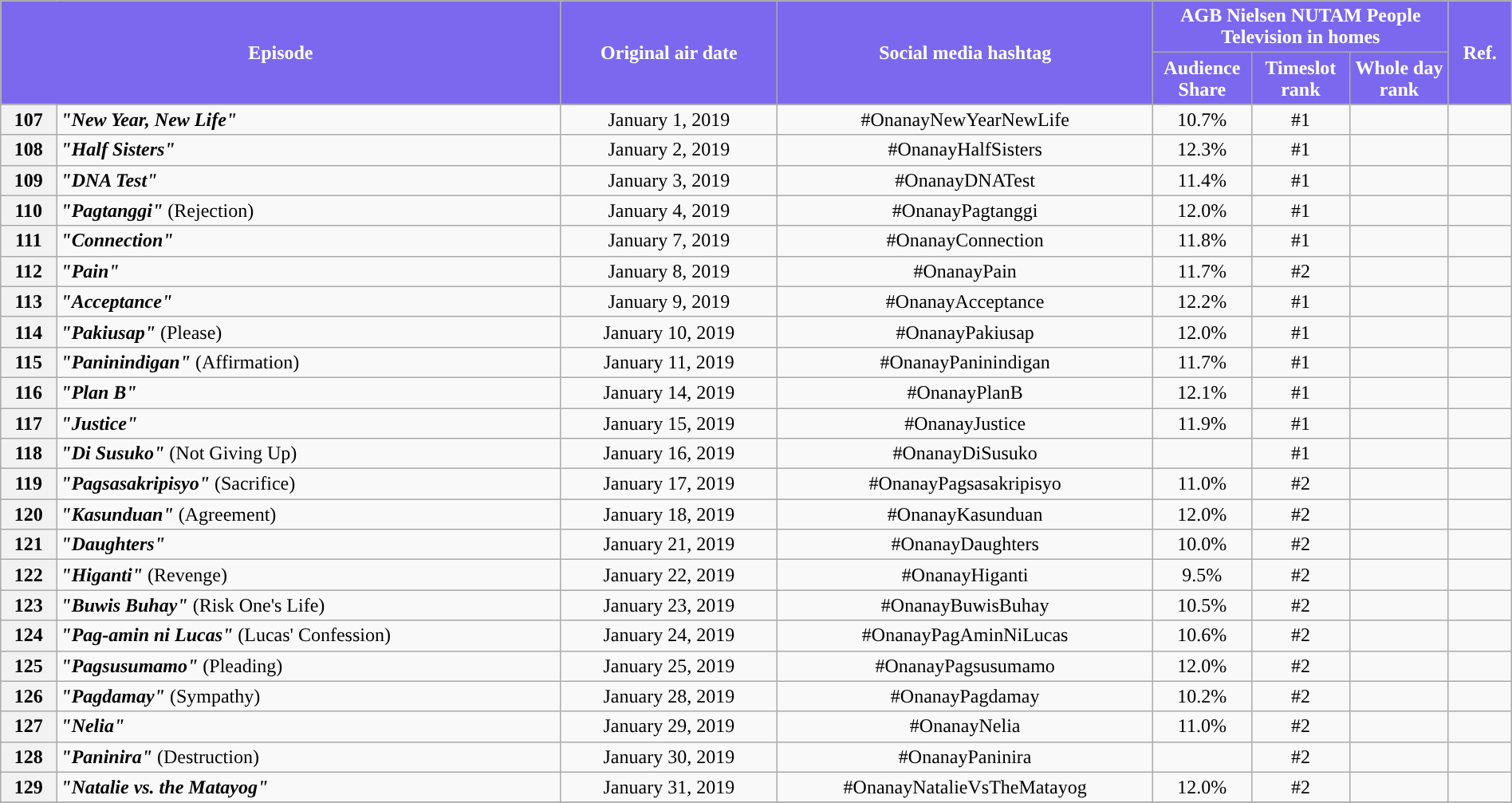<table class="wikitable" style="text-align:center; font-size:100%; line-height:18px;" width="100%">
<tr>
<th style="background-color:#7B68EE; color:#ffffff;" colspan="2" rowspan="2">Episode</th>
<th style="background-color:#7B68EE; color:white" rowspan="2">Original air date</th>
<th style="background-color:#7B68EE; color:white" rowspan="2">Social media hashtag</th>
<th style="background-color:#7B68EE; color:#ffffff;" colspan="3">AGB Nielsen NUTAM People Television in homes</th>
<th style="background-color:#7B68EE; color:#ffffff;" rowspan="2">Ref.</th>
</tr>
<tr>
<th style="background-color:#7B68EE; width:75px; color:#ffffff;">Audience Share</th>
<th style="background-color:#7B68EE; width:75px; color:#ffffff;">Timeslot<br>rank</th>
<th style="background-color:#7B68EE; width:75px; color:#ffffff;">Whole day<br>rank</th>
</tr>
<tr>
<th>107</th>
<td style="text-align: left;"><strong><em>"New Year, New Life"</em></strong></td>
<td>January 1, 2019</td>
<td>#OnanayNewYearNewLife</td>
<td>10.7%</td>
<td>#1</td>
<td></td>
<td></td>
</tr>
<tr>
<th>108</th>
<td style="text-align: left;"><strong><em>"Half Sisters"</em></strong></td>
<td>January 2, 2019</td>
<td>#OnanayHalfSisters</td>
<td>12.3%</td>
<td>#1</td>
<td></td>
<td></td>
</tr>
<tr>
<th>109</th>
<td style="text-align: left;"><strong><em>"DNA Test"</em></strong></td>
<td>January 3, 2019</td>
<td>#OnanayDNATest</td>
<td>11.4%</td>
<td>#1</td>
<td></td>
<td></td>
</tr>
<tr>
<th>110</th>
<td style="text-align: left;"><strong><em>"Pagtanggi"</em></strong> (Rejection)</td>
<td>January 4, 2019</td>
<td>#OnanayPagtanggi</td>
<td>12.0%</td>
<td>#1</td>
<td></td>
<td></td>
</tr>
<tr>
<th>111</th>
<td style="text-align: left;"><strong><em>"Connection"</em></strong></td>
<td>January 7, 2019</td>
<td>#OnanayConnection</td>
<td>11.8%</td>
<td>#1</td>
<td></td>
<td></td>
</tr>
<tr>
<th>112</th>
<td style="text-align: left;"><strong><em>"Pain"</em></strong></td>
<td>January 8, 2019</td>
<td>#OnanayPain</td>
<td>11.7%</td>
<td>#2</td>
<td></td>
<td></td>
</tr>
<tr>
<th>113</th>
<td style="text-align: left;"><strong><em>"Acceptance"</em></strong></td>
<td>January 9, 2019</td>
<td>#OnanayAcceptance</td>
<td>12.2%</td>
<td>#1</td>
<td></td>
<td></td>
</tr>
<tr>
<th>114</th>
<td style="text-align: left;"><strong><em>"Pakiusap"</em></strong> (Please)</td>
<td>January 10, 2019</td>
<td>#OnanayPakiusap</td>
<td>12.0%</td>
<td>#1</td>
<td></td>
<td></td>
</tr>
<tr>
<th>115</th>
<td style="text-align: left;"><strong><em>"Paninindigan"</em></strong> (Affirmation)</td>
<td>January 11, 2019</td>
<td>#OnanayPaninindigan</td>
<td>11.7%</td>
<td>#1</td>
<td></td>
<td></td>
</tr>
<tr>
<th>116</th>
<td style="text-align: left;"><strong><em>"Plan B"</em></strong></td>
<td>January 14, 2019</td>
<td>#OnanayPlanB</td>
<td>12.1%</td>
<td>#1</td>
<td></td>
<td></td>
</tr>
<tr>
<th>117</th>
<td style="text-align: left;"><strong><em>"Justice"</em></strong></td>
<td>January 15, 2019</td>
<td>#OnanayJustice</td>
<td>11.9%</td>
<td>#1</td>
<td></td>
<td></td>
</tr>
<tr>
<th>118</th>
<td style="text-align: left;"><strong><em>"Di Susuko"</em></strong> (Not Giving Up)</td>
<td>January 16, 2019</td>
<td>#OnanayDiSusuko</td>
<td></td>
<td>#1</td>
<td></td>
<td></td>
</tr>
<tr>
<th>119</th>
<td style="text-align: left;"><strong><em>"Pagsasakripisyo"</em></strong> (Sacrifice)</td>
<td>January 17, 2019</td>
<td>#OnanayPagsasakripisyo</td>
<td>11.0%</td>
<td>#2</td>
<td></td>
<td></td>
</tr>
<tr>
<th>120</th>
<td style="text-align: left;"><strong><em>"Kasunduan"</em></strong> (Agreement)</td>
<td>January 18, 2019</td>
<td>#OnanayKasunduan</td>
<td>12.0%</td>
<td>#2</td>
<td></td>
<td></td>
</tr>
<tr>
<th>121</th>
<td style="text-align: left;"><strong><em>"Daughters"</em></strong></td>
<td>January 21, 2019</td>
<td>#OnanayDaughters</td>
<td>10.0%</td>
<td>#2</td>
<td></td>
<td></td>
</tr>
<tr>
<th>122</th>
<td style="text-align: left;"><strong><em>"Higanti"</em></strong> (Revenge)</td>
<td>January 22, 2019</td>
<td>#OnanayHiganti</td>
<td>9.5%</td>
<td>#2</td>
<td></td>
<td></td>
</tr>
<tr>
<th>123</th>
<td style="text-align: left;"><strong><em>"Buwis Buhay"</em></strong> (Risk One's Life)</td>
<td>January 23, 2019</td>
<td>#OnanayBuwisBuhay</td>
<td>10.5%</td>
<td>#2</td>
<td></td>
<td></td>
</tr>
<tr>
<th>124</th>
<td style="text-align: left;"><strong><em>"Pag-amin ni Lucas"</em></strong> (Lucas' Confession)</td>
<td>January 24, 2019</td>
<td>#OnanayPagAminNiLucas</td>
<td>10.6%</td>
<td>#2</td>
<td></td>
<td></td>
</tr>
<tr>
<th>125</th>
<td style="text-align: left;"><strong><em>"Pagsusumamo"</em></strong> (Pleading)</td>
<td>January 25, 2019</td>
<td>#OnanayPagsusumamo</td>
<td>12.0%</td>
<td>#2</td>
<td></td>
<td></td>
</tr>
<tr>
<th>126</th>
<td style="text-align: left;"><strong><em>"Pagdamay"</em></strong> (Sympathy)</td>
<td>January 28, 2019</td>
<td>#OnanayPagdamay</td>
<td>10.2%</td>
<td>#2</td>
<td></td>
<td></td>
</tr>
<tr>
<th>127</th>
<td style="text-align: left;"><strong><em>"Nelia"</em></strong></td>
<td>January 29, 2019</td>
<td>#OnanayNelia</td>
<td>11.0%</td>
<td>#2</td>
<td></td>
<td></td>
</tr>
<tr>
<th>128</th>
<td style="text-align: left;"><strong><em>"Paninira"</em></strong> (Destruction)</td>
<td>January 30, 2019</td>
<td>#OnanayPaninira</td>
<td></td>
<td>#2</td>
<td></td>
<td></td>
</tr>
<tr>
<th>129</th>
<td style="text-align: left;"><strong><em>"Natalie vs. the Matayog"</em></strong></td>
<td>January 31, 2019</td>
<td>#OnanayNatalieVsTheMatayog</td>
<td>12.0%</td>
<td>#2</td>
<td></td>
<td></td>
</tr>
<tr>
</tr>
</table>
